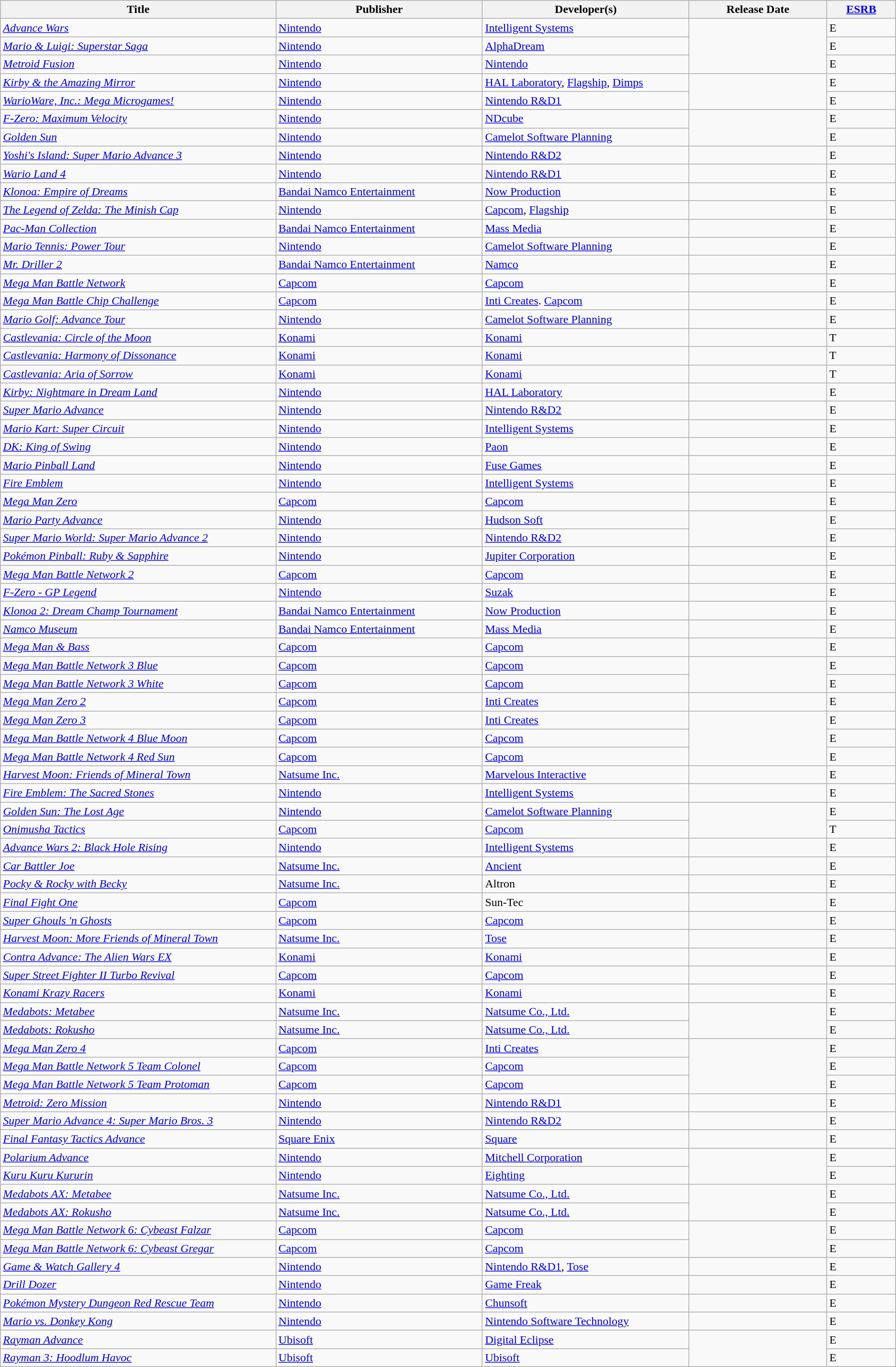<table class="wikitable sortable" style=>
<tr>
<th style="width:20%;">Title</th>
<th style="width:15%;">Publisher</th>
<th style="width:15%;">Developer(s)</th>
<th style="width:10%;">Release Date</th>
<th style="width:5%;"><a href='#'>ESRB</a></th>
</tr>
<tr>
<td><em><a href='#'>Advance Wars</a></em></td>
<td><a href='#'>Nintendo</a></td>
<td><a href='#'>Intelligent Systems</a></td>
<td rowspan="3"></td>
<td>E</td>
</tr>
<tr>
<td><em><a href='#'>Mario & Luigi: Superstar Saga</a></em></td>
<td><a href='#'>Nintendo</a></td>
<td><a href='#'>AlphaDream</a></td>
<td>E</td>
</tr>
<tr>
<td><em><a href='#'>Metroid Fusion</a></em></td>
<td><a href='#'>Nintendo</a></td>
<td><a href='#'>Nintendo</a></td>
<td>E</td>
</tr>
<tr>
<td><em><a href='#'>Kirby & the Amazing Mirror</a></em></td>
<td><a href='#'>Nintendo</a></td>
<td><a href='#'>HAL Laboratory</a>, <a href='#'>Flagship</a>, <a href='#'>Dimps</a></td>
<td rowspan="2"></td>
<td>E</td>
</tr>
<tr>
<td><em><a href='#'>WarioWare, Inc.: Mega Microgames!</a></em></td>
<td><a href='#'>Nintendo</a></td>
<td><a href='#'>Nintendo R&D1</a></td>
<td>E</td>
</tr>
<tr>
<td><em><a href='#'>F-Zero: Maximum Velocity</a></em></td>
<td><a href='#'>Nintendo</a></td>
<td><a href='#'>NDcube</a></td>
<td rowspan="2"></td>
<td>E</td>
</tr>
<tr>
<td><em><a href='#'>Golden Sun</a></em></td>
<td><a href='#'>Nintendo</a></td>
<td><a href='#'>Camelot Software Planning</a></td>
<td>E</td>
</tr>
<tr>
<td><em><a href='#'>Yoshi's Island: Super Mario Advance 3</a></em></td>
<td><a href='#'>Nintendo</a></td>
<td><a href='#'>Nintendo R&D2</a></td>
<td></td>
<td>E</td>
</tr>
<tr>
<td><em><a href='#'>Wario Land 4</a></em></td>
<td><a href='#'>Nintendo</a></td>
<td><a href='#'>Nintendo R&D1</a></td>
<td></td>
<td>E</td>
</tr>
<tr>
<td><em><a href='#'>Klonoa: Empire of Dreams</a></em></td>
<td><a href='#'>Bandai Namco Entertainment</a></td>
<td><a href='#'>Now Production</a></td>
<td></td>
<td>E</td>
</tr>
<tr>
<td><em><a href='#'>The Legend of Zelda: The Minish Cap</a></em></td>
<td><a href='#'>Nintendo</a></td>
<td><a href='#'>Capcom</a>, <a href='#'>Flagship</a></td>
<td></td>
<td>E</td>
</tr>
<tr>
<td><em><a href='#'>Pac-Man Collection</a></em></td>
<td><a href='#'>Bandai Namco Entertainment</a></td>
<td><a href='#'>Mass Media</a></td>
<td></td>
<td>E</td>
</tr>
<tr>
<td><em><a href='#'>Mario Tennis: Power Tour</a></em></td>
<td><a href='#'>Nintendo</a></td>
<td><a href='#'>Camelot Software Planning</a></td>
<td></td>
<td>E</td>
</tr>
<tr>
<td><em><a href='#'>Mr. Driller 2</a></em></td>
<td><a href='#'>Bandai Namco Entertainment</a></td>
<td><a href='#'>Namco</a></td>
<td></td>
<td>E</td>
</tr>
<tr>
<td><em><a href='#'>Mega Man Battle Network</a></em></td>
<td><a href='#'>Capcom</a></td>
<td><a href='#'>Capcom</a></td>
<td></td>
<td>E</td>
</tr>
<tr>
<td><em><a href='#'>Mega Man Battle Chip Challenge</a></em></td>
<td><a href='#'>Capcom</a></td>
<td><a href='#'>Inti Creates</a>. <a href='#'>Capcom</a></td>
<td></td>
<td>E</td>
</tr>
<tr>
<td><em><a href='#'>Mario Golf: Advance Tour</a></em></td>
<td><a href='#'>Nintendo</a></td>
<td><a href='#'>Camelot Software Planning</a></td>
<td></td>
<td>E</td>
</tr>
<tr>
<td><em><a href='#'>Castlevania: Circle of the Moon</a></em></td>
<td><a href='#'>Konami</a></td>
<td><a href='#'>Konami</a></td>
<td></td>
<td>T</td>
</tr>
<tr>
<td><em><a href='#'>Castlevania: Harmony of Dissonance</a></em></td>
<td><a href='#'>Konami</a></td>
<td><a href='#'>Konami</a></td>
<td></td>
<td>T</td>
</tr>
<tr>
<td><em><a href='#'>Castlevania: Aria of Sorrow</a></em></td>
<td><a href='#'>Konami</a></td>
<td><a href='#'>Konami</a></td>
<td></td>
<td>T</td>
</tr>
<tr>
<td><em><a href='#'>Kirby: Nightmare in Dream Land</a></em></td>
<td><a href='#'>Nintendo</a></td>
<td><a href='#'>HAL Laboratory</a></td>
<td></td>
<td>E</td>
</tr>
<tr>
<td><em><a href='#'>Super Mario Advance</a></em></td>
<td><a href='#'>Nintendo</a></td>
<td><a href='#'>Nintendo R&D2</a></td>
<td></td>
<td>E</td>
</tr>
<tr>
<td><em><a href='#'>Mario Kart: Super Circuit</a></em></td>
<td><a href='#'>Nintendo</a></td>
<td><a href='#'>Intelligent Systems</a></td>
<td></td>
<td>E</td>
</tr>
<tr>
<td><em><a href='#'>DK: King of Swing</a></em></td>
<td><a href='#'>Nintendo</a></td>
<td><a href='#'>Paon</a></td>
<td></td>
<td>E</td>
</tr>
<tr>
<td><em><a href='#'>Mario Pinball Land</a></em></td>
<td><a href='#'>Nintendo</a></td>
<td><a href='#'>Fuse Games</a></td>
<td></td>
<td>E</td>
</tr>
<tr>
<td><em><a href='#'>Fire Emblem</a></em></td>
<td><a href='#'>Nintendo</a></td>
<td><a href='#'>Intelligent Systems</a></td>
<td></td>
<td>E</td>
</tr>
<tr>
<td><em><a href='#'>Mega Man Zero</a></em></td>
<td><a href='#'>Capcom</a></td>
<td><a href='#'>Capcom</a></td>
<td></td>
<td>E</td>
</tr>
<tr>
<td><em><a href='#'>Mario Party Advance</a></em></td>
<td><a href='#'>Nintendo</a></td>
<td><a href='#'>Hudson Soft</a></td>
<td rowspan="2"></td>
<td>E</td>
</tr>
<tr>
<td><em><a href='#'>Super Mario World: Super Mario Advance 2</a></em></td>
<td><a href='#'>Nintendo</a></td>
<td><a href='#'>Nintendo R&D2</a></td>
<td>E</td>
</tr>
<tr>
<td><em><a href='#'>Pokémon Pinball: Ruby & Sapphire</a></em></td>
<td><a href='#'>Nintendo</a></td>
<td><a href='#'>Jupiter Corporation</a></td>
<td></td>
<td>E</td>
</tr>
<tr>
<td><em><a href='#'>Mega Man Battle Network 2</a></em></td>
<td><a href='#'>Capcom</a></td>
<td><a href='#'>Capcom</a></td>
<td></td>
<td>E</td>
</tr>
<tr>
<td><em><a href='#'>F-Zero - GP Legend</a></em></td>
<td><a href='#'>Nintendo</a></td>
<td><a href='#'>Suzak</a></td>
<td></td>
<td>E</td>
</tr>
<tr>
<td><em><a href='#'>Klonoa 2: Dream Champ Tournament</a></em></td>
<td><a href='#'>Bandai Namco Entertainment</a></td>
<td><a href='#'>Now Production</a></td>
<td></td>
<td>E</td>
</tr>
<tr>
<td><em><a href='#'>Namco Museum</a></em></td>
<td><a href='#'>Bandai Namco Entertainment</a></td>
<td><a href='#'>Mass Media</a></td>
<td></td>
<td>E</td>
</tr>
<tr>
<td><em><a href='#'>Mega Man & Bass</a></em></td>
<td><a href='#'>Capcom</a></td>
<td><a href='#'>Capcom</a></td>
<td></td>
<td>E</td>
</tr>
<tr>
<td><em><a href='#'>Mega Man Battle Network 3 Blue</a></em></td>
<td><a href='#'>Capcom</a></td>
<td><a href='#'>Capcom</a></td>
<td rowspan="2"></td>
<td>E</td>
</tr>
<tr>
<td><em><a href='#'>Mega Man Battle Network 3 White</a></em></td>
<td><a href='#'>Capcom</a></td>
<td><a href='#'>Capcom</a></td>
<td>E</td>
</tr>
<tr>
<td><em><a href='#'>Mega Man Zero 2</a></em></td>
<td><a href='#'>Capcom</a></td>
<td><a href='#'>Inti Creates</a></td>
<td></td>
<td>E</td>
</tr>
<tr>
<td><em><a href='#'>Mega Man Zero 3</a></em></td>
<td><a href='#'>Capcom</a></td>
<td><a href='#'>Inti Creates</a></td>
<td rowspan="3"></td>
<td>E</td>
</tr>
<tr>
<td><em><a href='#'>Mega Man Battle Network 4 Blue Moon</a></em></td>
<td><a href='#'>Capcom</a></td>
<td><a href='#'>Capcom</a></td>
<td>E</td>
</tr>
<tr>
<td><em><a href='#'>Mega Man Battle Network 4 Red Sun</a></em></td>
<td><a href='#'>Capcom</a></td>
<td><a href='#'>Capcom</a></td>
<td>E</td>
</tr>
<tr>
<td><em><a href='#'>Harvest Moon: Friends of Mineral Town</a></em></td>
<td><a href='#'>Natsume Inc.</a></td>
<td><a href='#'>Marvelous Interactive</a></td>
<td></td>
<td>E</td>
</tr>
<tr>
<td><em><a href='#'>Fire Emblem: The Sacred Stones</a></em></td>
<td><a href='#'>Nintendo</a></td>
<td><a href='#'>Intelligent Systems</a></td>
<td></td>
<td>E</td>
</tr>
<tr>
<td><em><a href='#'>Golden Sun: The Lost Age</a></em></td>
<td><a href='#'>Nintendo</a></td>
<td><a href='#'>Camelot Software Planning</a></td>
<td rowspan="2"></td>
<td>E</td>
</tr>
<tr>
<td><em><a href='#'>Onimusha Tactics</a></em></td>
<td><a href='#'>Capcom</a></td>
<td><a href='#'>Capcom</a></td>
<td>T</td>
</tr>
<tr>
<td><em><a href='#'>Advance Wars 2: Black Hole Rising</a></em></td>
<td><a href='#'>Nintendo</a></td>
<td><a href='#'>Intelligent Systems</a></td>
<td></td>
<td>E</td>
</tr>
<tr>
<td><em><a href='#'>Car Battler Joe</a></em></td>
<td><a href='#'>Natsume Inc.</a></td>
<td><a href='#'>Ancient</a></td>
<td></td>
<td>E</td>
</tr>
<tr>
<td><em><a href='#'>Pocky & Rocky with Becky</a></em></td>
<td><a href='#'>Natsume Inc.</a></td>
<td>Altron</td>
<td></td>
<td>E</td>
</tr>
<tr>
<td><em><a href='#'>Final Fight One</a></em></td>
<td><a href='#'>Capcom</a></td>
<td>Sun-Tec</td>
<td></td>
<td>E</td>
</tr>
<tr>
<td><em><a href='#'>Super Ghouls 'n Ghosts</a></em></td>
<td><a href='#'>Capcom</a></td>
<td><a href='#'>Capcom</a></td>
<td></td>
<td>E</td>
</tr>
<tr>
<td><em><a href='#'>Harvest Moon: More Friends of Mineral Town</a></em></td>
<td><a href='#'>Natsume Inc.</a></td>
<td><a href='#'>Tose</a></td>
<td></td>
<td>E</td>
</tr>
<tr>
<td><em><a href='#'>Contra Advance: The Alien Wars EX</a></em></td>
<td><a href='#'>Konami</a></td>
<td><a href='#'>Konami</a></td>
<td></td>
<td>E</td>
</tr>
<tr>
<td><em><a href='#'>Super Street Fighter II Turbo Revival</a></em></td>
<td><a href='#'>Capcom</a></td>
<td><a href='#'>Capcom</a></td>
<td></td>
<td>E</td>
</tr>
<tr>
<td><em><a href='#'>Konami Krazy Racers</a></em></td>
<td><a href='#'>Konami</a></td>
<td><a href='#'>Konami</a></td>
<td></td>
<td>E</td>
</tr>
<tr>
<td><em><a href='#'>Medabots: Metabee</a></em></td>
<td><a href='#'>Natsume Inc.</a></td>
<td><a href='#'>Natsume Co., Ltd.</a></td>
<td rowspan="2"></td>
<td>E</td>
</tr>
<tr>
<td><em><a href='#'>Medabots: Rokusho</a></em></td>
<td><a href='#'>Natsume Inc.</a></td>
<td><a href='#'>Natsume Co., Ltd.</a></td>
<td>E</td>
</tr>
<tr>
<td><em><a href='#'>Mega Man Zero 4</a></em></td>
<td><a href='#'>Capcom</a></td>
<td><a href='#'>Inti Creates</a></td>
<td rowspan="3"></td>
<td>E</td>
</tr>
<tr>
<td><em><a href='#'>Mega Man Battle Network 5 Team Colonel</a></em></td>
<td><a href='#'>Capcom</a></td>
<td><a href='#'>Capcom</a></td>
<td>E</td>
</tr>
<tr>
<td><em><a href='#'>Mega Man Battle Network 5 Team Protoman</a></em></td>
<td><a href='#'>Capcom</a></td>
<td><a href='#'>Capcom</a></td>
<td>E</td>
</tr>
<tr>
<td><em><a href='#'>Metroid: Zero Mission</a></em></td>
<td><a href='#'>Nintendo</a></td>
<td><a href='#'>Nintendo R&D1</a></td>
<td></td>
<td>E</td>
</tr>
<tr>
<td><em><a href='#'>Super Mario Advance 4: Super Mario Bros. 3</a></em></td>
<td><a href='#'>Nintendo</a></td>
<td><a href='#'>Nintendo R&D2</a></td>
<td></td>
<td>E</td>
</tr>
<tr>
<td><em><a href='#'>Final Fantasy Tactics Advance</a></em></td>
<td><a href='#'>Square Enix</a></td>
<td><a href='#'>Square</a></td>
<td></td>
<td>E</td>
</tr>
<tr>
<td><em><a href='#'>Polarium Advance</a></em></td>
<td><a href='#'>Nintendo</a></td>
<td><a href='#'>Mitchell Corporation</a></td>
<td rowspan="2"></td>
<td>E</td>
</tr>
<tr>
<td><em><a href='#'>Kuru Kuru Kururin</a></em></td>
<td><a href='#'>Nintendo</a></td>
<td><a href='#'>Eighting</a></td>
<td>E</td>
</tr>
<tr>
<td><em><a href='#'>Medabots AX: Metabee</a></em></td>
<td><a href='#'>Natsume Inc.</a></td>
<td><a href='#'>Natsume Co., Ltd.</a></td>
<td rowspan="2"></td>
<td>E</td>
</tr>
<tr>
<td><em><a href='#'>Medabots AX: Rokusho</a></em></td>
<td><a href='#'>Natsume Inc.</a></td>
<td><a href='#'>Natsume Co., Ltd.</a></td>
<td>E</td>
</tr>
<tr>
<td><em><a href='#'>Mega Man Battle Network 6: Cybeast Falzar</a></em></td>
<td><a href='#'>Capcom</a></td>
<td><a href='#'>Capcom</a></td>
<td rowspan="2"></td>
<td>E</td>
</tr>
<tr>
<td><em><a href='#'>Mega Man Battle Network 6: Cybeast Gregar</a></em></td>
<td><a href='#'>Capcom</a></td>
<td><a href='#'>Capcom</a></td>
<td>E</td>
</tr>
<tr>
<td><em><a href='#'>Game & Watch Gallery 4</a></em></td>
<td><a href='#'>Nintendo</a></td>
<td><a href='#'>Nintendo R&D1</a>, <a href='#'>Tose</a></td>
<td></td>
<td>E</td>
</tr>
<tr>
<td><em><a href='#'>Drill Dozer</a></em></td>
<td><a href='#'>Nintendo</a></td>
<td><a href='#'>Game Freak</a></td>
<td></td>
<td>E</td>
</tr>
<tr>
<td><em><a href='#'>Pokémon Mystery Dungeon Red Rescue Team</a></em></td>
<td><a href='#'>Nintendo</a></td>
<td><a href='#'>Chunsoft</a></td>
<td></td>
<td>E</td>
</tr>
<tr>
<td><em><a href='#'>Mario vs. Donkey Kong</a></em></td>
<td><a href='#'>Nintendo</a></td>
<td><a href='#'>Nintendo Software Technology</a></td>
<td></td>
<td>E</td>
</tr>
<tr>
<td><em><a href='#'>Rayman Advance</a></em></td>
<td><a href='#'>Ubisoft</a></td>
<td><a href='#'>Digital Eclipse</a></td>
<td rowspan="2"></td>
<td>E</td>
</tr>
<tr>
<td><em><a href='#'>Rayman 3: Hoodlum Havoc</a></em></td>
<td><a href='#'>Ubisoft</a></td>
<td><a href='#'>Ubisoft</a></td>
<td>E</td>
</tr>
</table>
